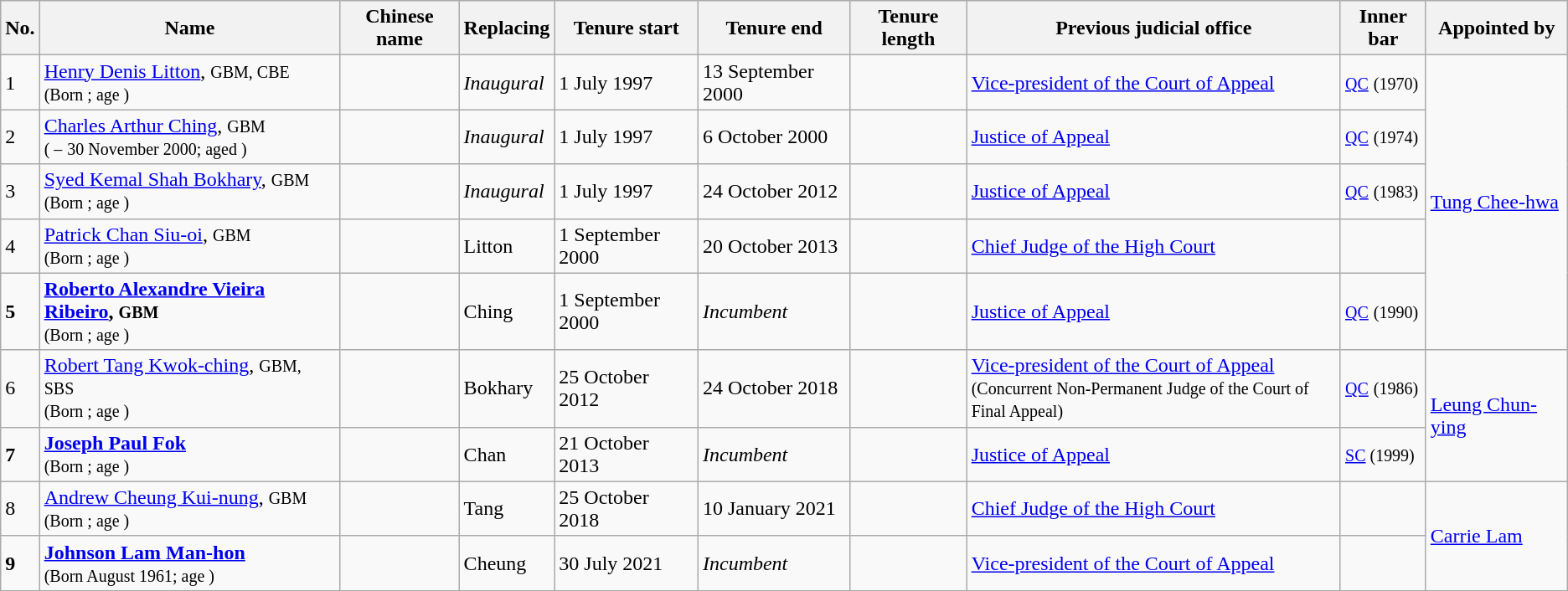<table class="wikitable">
<tr>
<th>No.</th>
<th>Name</th>
<th>Chinese name</th>
<th>Replacing</th>
<th>Tenure start</th>
<th>Tenure end</th>
<th>Tenure length</th>
<th>Previous judicial office</th>
<th>Inner bar</th>
<th>Appointed by</th>
</tr>
<tr>
<td>1</td>
<td><a href='#'>Henry Denis Litton</a>, <small>GBM, CBE</small><br><small>(Born ; age )</small></td>
<td></td>
<td><em>Inaugural</em></td>
<td>1 July 1997</td>
<td>13 September 2000</td>
<td></td>
<td><a href='#'>Vice-president of the Court of Appeal</a></td>
<td><small><a href='#'>QC</a></small> <small>(1970)</small></td>
<td rowspan="5"><a href='#'>Tung Chee-hwa</a></td>
</tr>
<tr>
<td>2</td>
<td><a href='#'>Charles Arthur Ching</a>, <small>GBM</small><br><small>( –</small> <small>30 November 2000; aged )</small></td>
<td></td>
<td><em>Inaugural</em></td>
<td>1 July 1997</td>
<td>6 October 2000</td>
<td></td>
<td><a href='#'>Justice of Appeal</a></td>
<td><a href='#'><small>QC</small></a> <small>(1974)</small></td>
</tr>
<tr>
<td>3</td>
<td><a href='#'>Syed Kemal Shah Bokhary</a>, <small>GBM</small><br><small>(Born ; age )</small></td>
<td></td>
<td><em>Inaugural</em></td>
<td>1 July 1997</td>
<td>24 October 2012</td>
<td></td>
<td><a href='#'>Justice of Appeal</a></td>
<td><a href='#'><small>QC</small></a> <small>(1983)</small></td>
</tr>
<tr>
<td>4</td>
<td><a href='#'>Patrick Chan Siu-oi</a>, <small>GBM</small><br><small>(Born ; age )</small></td>
<td></td>
<td>Litton</td>
<td>1 September 2000</td>
<td>20 October 2013</td>
<td></td>
<td><a href='#'>Chief Judge of the High Court</a></td>
<td></td>
</tr>
<tr>
<td><strong>5</strong></td>
<td><strong><a href='#'>Roberto Alexandre Vieira Ribeiro</a>, <small>GBM</small></strong><br><small>(Born ; age )</small></td>
<td></td>
<td>Ching</td>
<td>1 September 2000</td>
<td><em>Incumbent</em></td>
<td></td>
<td><a href='#'>Justice of Appeal</a></td>
<td><a href='#'><small>QC</small></a> <small>(1990)</small></td>
</tr>
<tr>
<td>6</td>
<td><a href='#'>Robert Tang Kwok-ching</a>, <small>GBM, SBS</small><br><small>(Born ; age )</small></td>
<td></td>
<td>Bokhary</td>
<td>25 October 2012</td>
<td>24 October 2018</td>
<td></td>
<td><a href='#'>Vice-president of the Court of Appeal</a><br><small>(Concurrent Non-Permanent Judge of the Court of Final Appeal)</small></td>
<td><a href='#'><small>QC</small></a> <small>(1986)</small></td>
<td rowspan="2"><a href='#'>Leung Chun-ying</a></td>
</tr>
<tr>
<td><strong>7</strong></td>
<td><strong><a href='#'>Joseph Paul Fok</a></strong><br><small>(Born ; age )</small></td>
<td></td>
<td>Chan</td>
<td>21 October 2013</td>
<td><em>Incumbent</em></td>
<td></td>
<td><a href='#'>Justice of Appeal</a></td>
<td><small><a href='#'>SC</a> (1999)</small></td>
</tr>
<tr>
<td>8</td>
<td><a href='#'>Andrew Cheung Kui-nung</a>, <small>GBM</small><br><small>(Born ; age )</small></td>
<td></td>
<td>Tang</td>
<td>25 October 2018</td>
<td>10 January 2021</td>
<td></td>
<td><a href='#'>Chief Judge of the High Court</a></td>
<td></td>
<td rowspan="2"><a href='#'>Carrie Lam</a></td>
</tr>
<tr>
<td><strong>9</strong></td>
<td><a href='#'><strong>Johnson Lam Man-hon</strong></a><br><small>(Born August 1961; age )</small></td>
<td></td>
<td>Cheung</td>
<td>30 July 2021</td>
<td><em>Incumbent</em></td>
<td></td>
<td><a href='#'>Vice-president of the Court of Appeal</a></td>
</tr>
</table>
